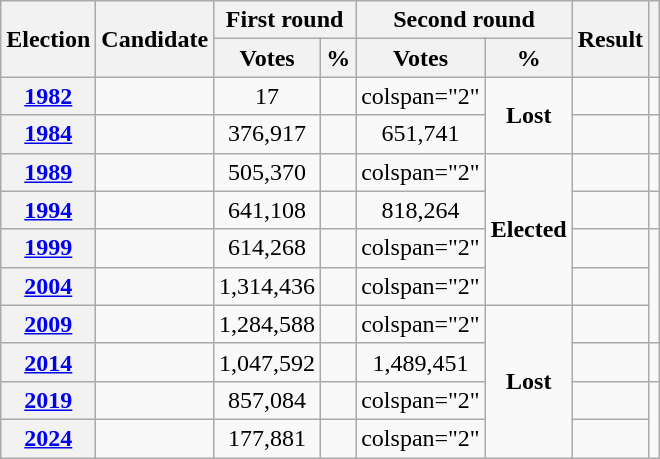<table class="wikitable" style="text-align:center">
<tr>
<th rowspan="2">Election</th>
<th rowspan="2">Candidate</th>
<th colspan="2" scope="col">First round</th>
<th colspan="2">Second round</th>
<th rowspan="2">Result</th>
<th rowspan="2"></th>
</tr>
<tr>
<th>Votes</th>
<th>%</th>
<th>Votes</th>
<th>%</th>
</tr>
<tr>
<th><a href='#'>1982</a></th>
<td></td>
<td>17</td>
<td></td>
<td>colspan="2" </td>
<td rowspan="2"><strong>Lost</strong> </td>
<td></td>
</tr>
<tr>
<th><a href='#'>1984</a></th>
<td></td>
<td>376,917</td>
<td></td>
<td>651,741</td>
<td></td>
<td></td>
</tr>
<tr>
<th><a href='#'>1989</a></th>
<td></td>
<td>505,370</td>
<td></td>
<td>colspan="2" </td>
<td rowspan="4"><strong>Elected</strong> </td>
<td></td>
</tr>
<tr>
<th><a href='#'>1994</a></th>
<td></td>
<td>641,108</td>
<td></td>
<td>818,264</td>
<td></td>
<td></td>
</tr>
<tr>
<th><a href='#'>1999</a></th>
<td></td>
<td>614,268</td>
<td></td>
<td>colspan="2" </td>
<td></td>
</tr>
<tr>
<th><a href='#'>2004</a></th>
<td></td>
<td>1,314,436</td>
<td></td>
<td>colspan="2" </td>
<td></td>
</tr>
<tr>
<th><a href='#'>2009</a></th>
<td></td>
<td>1,284,588</td>
<td></td>
<td>colspan="2" </td>
<td rowspan="4"><strong>Lost</strong> </td>
<td></td>
</tr>
<tr>
<th><a href='#'>2014</a></th>
<td></td>
<td>1,047,592</td>
<td></td>
<td>1,489,451</td>
<td></td>
<td></td>
</tr>
<tr>
<th><a href='#'>2019</a></th>
<td></td>
<td>857,084</td>
<td></td>
<td>colspan="2" </td>
<td></td>
</tr>
<tr>
<th><a href='#'>2024</a></th>
<td></td>
<td>177,881</td>
<td></td>
<td>colspan="2" </td>
<td></td>
</tr>
</table>
